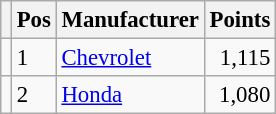<table class="wikitable" style="font-size: 95%;">
<tr>
<th></th>
<th>Pos</th>
<th>Manufacturer</th>
<th>Points</th>
</tr>
<tr>
<td align="left"></td>
<td>1</td>
<td> <a href='#'>Chevrolet</a></td>
<td align="right">1,115</td>
</tr>
<tr>
<td align="left"></td>
<td>2</td>
<td> <a href='#'>Honda</a></td>
<td align="right">1,080</td>
</tr>
</table>
